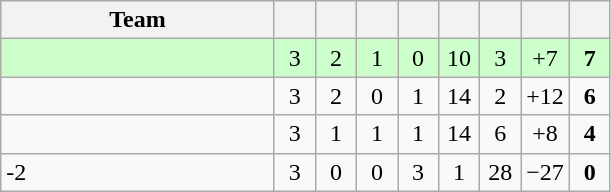<table class="wikitable" style="text-align:center;">
<tr>
<th width=175>Team</th>
<th width=20></th>
<th width=20></th>
<th width=20></th>
<th width=20></th>
<th width=20></th>
<th width=20></th>
<th width=20></th>
<th width=20></th>
</tr>
<tr bgcolor=ccffcc>
<td align="left"></td>
<td>3</td>
<td>2</td>
<td>1</td>
<td>0</td>
<td>10</td>
<td>3</td>
<td>+7</td>
<td><strong>7</strong></td>
</tr>
<tr>
<td align="left"></td>
<td>3</td>
<td>2</td>
<td>0</td>
<td>1</td>
<td>14</td>
<td>2</td>
<td>+12</td>
<td><strong>6</strong></td>
</tr>
<tr>
<td align="left"></td>
<td>3</td>
<td>1</td>
<td>1</td>
<td>1</td>
<td>14</td>
<td>6</td>
<td>+8</td>
<td><strong>4</strong></td>
</tr>
<tr>
<td align="left">-2</td>
<td>3</td>
<td>0</td>
<td>0</td>
<td>3</td>
<td>1</td>
<td>28</td>
<td>−27</td>
<td><strong>0</strong></td>
</tr>
</table>
